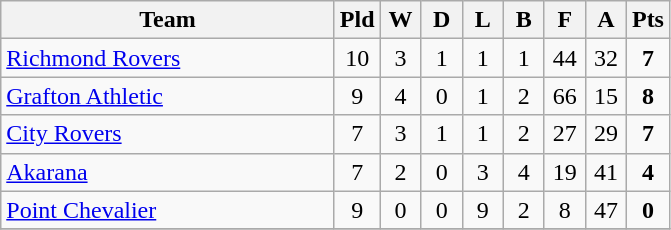<table class="wikitable" style="text-align:center;">
<tr>
<th width=215>Team</th>
<th width=20 abbr="Played">Pld</th>
<th width=20 abbr="Won">W</th>
<th width=20 abbr="Drawn">D</th>
<th width=20 abbr="Lost">L</th>
<th width=20 abbr="Bye">B</th>
<th width=20 abbr="For">F</th>
<th width=20 abbr="Against">A</th>
<th width=20 abbr="Points">Pts</th>
</tr>
<tr>
<td style="text-align:left;"><a href='#'>Richmond Rovers</a></td>
<td>10</td>
<td>3</td>
<td>1</td>
<td>1</td>
<td>1</td>
<td>44</td>
<td>32</td>
<td><strong>7</strong></td>
</tr>
<tr>
<td style="text-align:left;"><a href='#'>Grafton Athletic</a></td>
<td>9</td>
<td>4</td>
<td>0</td>
<td>1</td>
<td>2</td>
<td>66</td>
<td>15</td>
<td><strong>8</strong></td>
</tr>
<tr>
<td style="text-align:left;"><a href='#'>City Rovers</a></td>
<td>7</td>
<td>3</td>
<td>1</td>
<td>1</td>
<td>2</td>
<td>27</td>
<td>29</td>
<td><strong>7</strong></td>
</tr>
<tr>
<td style="text-align:left;"><a href='#'>Akarana</a></td>
<td>7</td>
<td>2</td>
<td>0</td>
<td>3</td>
<td>4</td>
<td>19</td>
<td>41</td>
<td><strong>4</strong></td>
</tr>
<tr>
<td style="text-align:left;"><a href='#'>Point Chevalier</a></td>
<td>9</td>
<td>0</td>
<td>0</td>
<td>9</td>
<td>2</td>
<td>8</td>
<td>47</td>
<td><strong>0</strong></td>
</tr>
<tr>
</tr>
</table>
